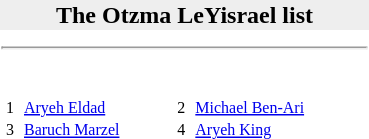<table style="float: right; margin: 0 0 0.5em 1em; clear:left; width:250px;" class="toccolours">
<tr>
<td colspan="2" style="background: #EEE; text-align: center;"><strong>The Otzma LeYisrael list</strong></td>
</tr>
<tr>
<td colspan="2"><hr></td>
</tr>
<tr>
<td colspan="2"><br><div><table style="width:100%; font-size: 8pt">
<tr>
<td style="width:8px">1</td>
<td style=><a href='#'>Aryeh Eldad</a></td>
<td style="width:8px">2</td>
<td style=><a href='#'>Michael Ben-Ari</a></td>
</tr>
<tr>
<td>3</td>
<td><a href='#'>Baruch Marzel</a></td>
<td>4</td>
<td><a href='#'>Aryeh King</a></td>
</tr>
</table>
</div></td>
</tr>
</table>
